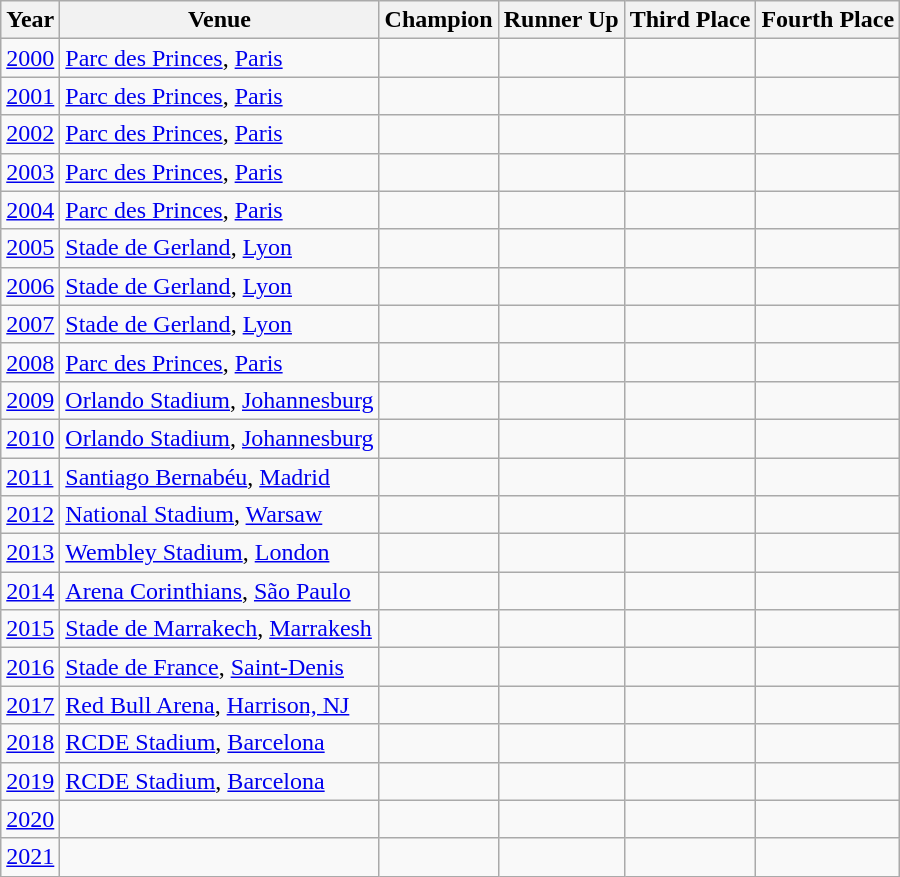<table class="wikitable">
<tr>
<th>Year</th>
<th>Venue</th>
<th>Champion</th>
<th>Runner Up</th>
<th>Third Place</th>
<th>Fourth Place</th>
</tr>
<tr>
<td><a href='#'>2000</a></td>
<td> <a href='#'>Parc des Princes</a>, <a href='#'>Paris</a></td>
<td></td>
<td></td>
<td></td>
<td></td>
</tr>
<tr>
<td><a href='#'>2001</a></td>
<td> <a href='#'>Parc des Princes</a>, <a href='#'>Paris</a></td>
<td></td>
<td></td>
<td></td>
<td></td>
</tr>
<tr>
<td><a href='#'>2002</a></td>
<td> <a href='#'>Parc des Princes</a>, <a href='#'>Paris</a></td>
<td></td>
<td></td>
<td></td>
<td></td>
</tr>
<tr>
<td><a href='#'>2003</a></td>
<td> <a href='#'>Parc des Princes</a>, <a href='#'>Paris</a></td>
<td></td>
<td></td>
<td></td>
<td></td>
</tr>
<tr>
<td><a href='#'>2004</a></td>
<td> <a href='#'>Parc des Princes</a>, <a href='#'>Paris</a></td>
<td></td>
<td></td>
<td></td>
<td></td>
</tr>
<tr>
<td><a href='#'>2005</a></td>
<td> <a href='#'>Stade de Gerland</a>, <a href='#'>Lyon</a></td>
<td></td>
<td></td>
<td></td>
<td></td>
</tr>
<tr>
<td><a href='#'>2006</a></td>
<td> <a href='#'>Stade de Gerland</a>, <a href='#'>Lyon</a></td>
<td></td>
<td></td>
<td></td>
<td></td>
</tr>
<tr>
<td><a href='#'>2007</a></td>
<td> <a href='#'>Stade de Gerland</a>, <a href='#'>Lyon</a></td>
<td></td>
<td></td>
<td></td>
<td></td>
</tr>
<tr>
<td><a href='#'>2008</a></td>
<td> <a href='#'>Parc des Princes</a>, <a href='#'>Paris</a></td>
<td></td>
<td></td>
<td></td>
<td></td>
</tr>
<tr>
<td><a href='#'>2009</a></td>
<td> <a href='#'>Orlando Stadium</a>, <a href='#'>Johannesburg</a></td>
<td></td>
<td></td>
<td></td>
<td></td>
</tr>
<tr>
<td><a href='#'>2010</a></td>
<td> <a href='#'>Orlando Stadium</a>, <a href='#'>Johannesburg</a></td>
<td></td>
<td></td>
<td></td>
<td></td>
</tr>
<tr>
<td><a href='#'>2011</a></td>
<td> <a href='#'>Santiago Bernabéu</a>, <a href='#'>Madrid</a></td>
<td></td>
<td></td>
<td></td>
<td></td>
</tr>
<tr>
<td><a href='#'>2012</a></td>
<td> <a href='#'>National Stadium</a>, <a href='#'>Warsaw</a></td>
<td></td>
<td></td>
<td></td>
<td></td>
</tr>
<tr>
<td><a href='#'>2013</a></td>
<td> <a href='#'>Wembley Stadium</a>, <a href='#'>London</a></td>
<td></td>
<td></td>
<td></td>
<td></td>
</tr>
<tr>
<td><a href='#'>2014</a></td>
<td> <a href='#'>Arena Corinthians</a>, <a href='#'>São Paulo</a></td>
<td></td>
<td></td>
<td></td>
<td></td>
</tr>
<tr>
<td><a href='#'>2015</a></td>
<td> <a href='#'>Stade de Marrakech</a>, <a href='#'>Marrakesh</a></td>
<td></td>
<td></td>
<td></td>
<td></td>
</tr>
<tr>
<td><a href='#'>2016</a></td>
<td> <a href='#'>Stade de France</a>, <a href='#'>Saint-Denis</a></td>
<td></td>
<td></td>
<td></td>
<td></td>
</tr>
<tr>
<td><a href='#'>2017</a></td>
<td> <a href='#'>Red Bull Arena</a>, <a href='#'>Harrison, NJ</a></td>
<td></td>
<td></td>
<td></td>
<td></td>
</tr>
<tr>
<td><a href='#'>2018</a></td>
<td> <a href='#'>RCDE Stadium</a>, <a href='#'>Barcelona</a></td>
<td></td>
<td></td>
<td></td>
<td></td>
</tr>
<tr>
<td><a href='#'>2019</a></td>
<td> <a href='#'>RCDE Stadium</a>, <a href='#'>Barcelona</a></td>
<td></td>
<td></td>
<td></td>
<td></td>
</tr>
<tr>
<td><a href='#'>2020</a></td>
<td></td>
<td></td>
<td></td>
<td></td>
<td></td>
</tr>
<tr>
<td><a href='#'>2021</a></td>
<td></td>
<td></td>
<td></td>
<td></td>
<td></td>
</tr>
</table>
